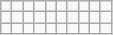<table class="wikitable">
<tr>
<td></td>
<td></td>
<td></td>
<td></td>
<td></td>
<td></td>
<td></td>
<td></td>
<td></td>
<td></td>
</tr>
<tr>
<td></td>
<td></td>
<td></td>
<td></td>
<td></td>
<td></td>
<td></td>
<td></td>
<td></td>
<td></td>
</tr>
<tr>
<td></td>
<td></td>
<td></td>
<td></td>
<td></td>
<td></td>
<td></td>
<td></td>
<td></td>
<td></td>
</tr>
</table>
